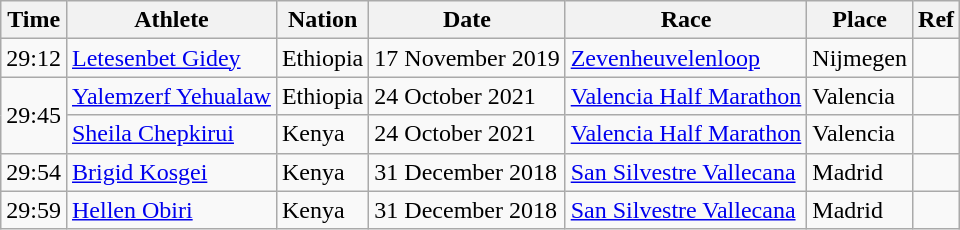<table class="wikitable">
<tr>
<th>Time</th>
<th>Athlete</th>
<th>Nation</th>
<th>Date</th>
<th>Race</th>
<th>Place</th>
<th>Ref</th>
</tr>
<tr>
<td>29:12</td>
<td><a href='#'>Letesenbet Gidey</a></td>
<td>Ethiopia</td>
<td>17 November 2019</td>
<td><a href='#'>Zevenheuvelenloop</a></td>
<td>Nijmegen</td>
<td></td>
</tr>
<tr>
<td rowspan=2>29:45 </td>
<td><a href='#'>Yalemzerf Yehualaw</a></td>
<td>Ethiopia</td>
<td>24 October 2021</td>
<td><a href='#'>Valencia Half Marathon</a></td>
<td>Valencia</td>
<td></td>
</tr>
<tr>
<td><a href='#'>Sheila Chepkirui</a></td>
<td>Kenya</td>
<td>24 October 2021</td>
<td><a href='#'>Valencia Half Marathon</a></td>
<td>Valencia</td>
<td></td>
</tr>
<tr>
<td>29:54 </td>
<td><a href='#'>Brigid Kosgei</a></td>
<td>Kenya</td>
<td>31 December 2018</td>
<td><a href='#'>San Silvestre Vallecana</a></td>
<td>Madrid</td>
<td></td>
</tr>
<tr>
<td>29:59 </td>
<td><a href='#'>Hellen Obiri</a></td>
<td>Kenya</td>
<td>31 December 2018</td>
<td><a href='#'>San Silvestre Vallecana</a></td>
<td>Madrid</td>
<td></td>
</tr>
</table>
